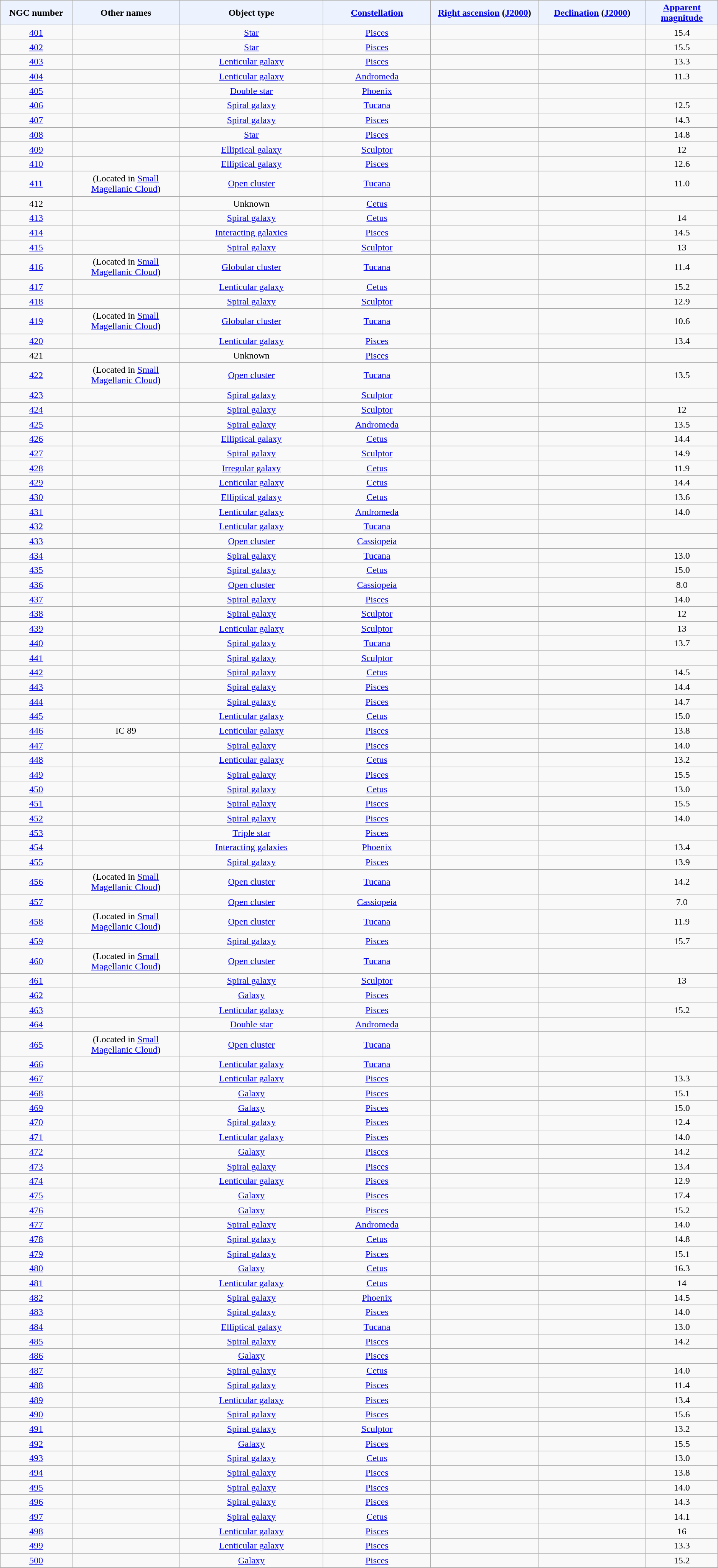<table class="wikitable sortable sticky-header" style="text-align: center;">
<tr>
<th style="background-color:#edf3fe; width: 10%;">NGC number</th>
<th style="background-color:#edf3fe; width: 15%;">Other names</th>
<th style="background-color:#edf3fe; width: 20%;">Object type</th>
<th style="background-color:#edf3fe; width: 15%;"><a href='#'>Constellation</a></th>
<th style="background-color:#edf3fe; width: 15%;"><a href='#'>Right ascension</a> (<a href='#'>J2000</a>)</th>
<th style="background-color:#edf3fe; width: 15%;"><a href='#'>Declination</a> (<a href='#'>J2000</a>)</th>
<th style="background-color:#edf3fe; width: 10%;"><a href='#'>Apparent magnitude</a></th>
</tr>
<tr>
<td><a href='#'>401</a></td>
<td></td>
<td><a href='#'>Star</a></td>
<td><a href='#'>Pisces</a></td>
<td></td>
<td></td>
<td>15.4</td>
</tr>
<tr>
<td><a href='#'>402</a></td>
<td></td>
<td><a href='#'>Star</a></td>
<td><a href='#'>Pisces</a></td>
<td></td>
<td></td>
<td>15.5</td>
</tr>
<tr>
<td><a href='#'>403</a></td>
<td></td>
<td><a href='#'>Lenticular galaxy</a></td>
<td><a href='#'>Pisces</a></td>
<td></td>
<td></td>
<td>13.3</td>
</tr>
<tr>
<td><a href='#'>404</a></td>
<td></td>
<td><a href='#'>Lenticular galaxy</a></td>
<td><a href='#'>Andromeda</a></td>
<td></td>
<td></td>
<td>11.3</td>
</tr>
<tr>
<td><a href='#'>405</a></td>
<td></td>
<td><a href='#'>Double star</a></td>
<td><a href='#'>Phoenix</a></td>
<td></td>
<td></td>
<td></td>
</tr>
<tr>
<td><a href='#'>406</a></td>
<td></td>
<td><a href='#'>Spiral galaxy</a></td>
<td><a href='#'>Tucana</a></td>
<td></td>
<td></td>
<td>12.5</td>
</tr>
<tr>
<td><a href='#'>407</a></td>
<td></td>
<td><a href='#'>Spiral galaxy</a></td>
<td><a href='#'>Pisces</a></td>
<td></td>
<td></td>
<td>14.3</td>
</tr>
<tr>
<td><a href='#'>408</a></td>
<td></td>
<td><a href='#'>Star</a></td>
<td><a href='#'>Pisces</a></td>
<td></td>
<td></td>
<td>14.8</td>
</tr>
<tr>
<td><a href='#'>409</a></td>
<td></td>
<td><a href='#'>Elliptical galaxy</a></td>
<td><a href='#'>Sculptor</a></td>
<td></td>
<td></td>
<td>12</td>
</tr>
<tr>
<td><a href='#'>410</a></td>
<td></td>
<td><a href='#'>Elliptical galaxy</a></td>
<td><a href='#'>Pisces</a></td>
<td></td>
<td></td>
<td>12.6</td>
</tr>
<tr>
<td><a href='#'>411</a></td>
<td>(Located in <a href='#'>Small Magellanic Cloud</a>)</td>
<td><a href='#'>Open cluster</a></td>
<td><a href='#'>Tucana</a></td>
<td></td>
<td></td>
<td>11.0</td>
</tr>
<tr>
<td>412</td>
<td></td>
<td>Unknown</td>
<td><a href='#'>Cetus</a></td>
<td></td>
<td></td>
<td></td>
</tr>
<tr>
<td><a href='#'>413</a></td>
<td></td>
<td><a href='#'>Spiral galaxy</a></td>
<td><a href='#'>Cetus</a></td>
<td></td>
<td></td>
<td>14</td>
</tr>
<tr>
<td><a href='#'>414</a></td>
<td></td>
<td><a href='#'>Interacting galaxies</a></td>
<td><a href='#'>Pisces</a></td>
<td></td>
<td></td>
<td>14.5</td>
</tr>
<tr>
<td><a href='#'>415</a></td>
<td></td>
<td><a href='#'>Spiral galaxy</a></td>
<td><a href='#'>Sculptor</a></td>
<td></td>
<td></td>
<td>13</td>
</tr>
<tr>
<td><a href='#'>416</a></td>
<td>(Located in <a href='#'>Small Magellanic Cloud</a>)</td>
<td><a href='#'>Globular cluster</a></td>
<td><a href='#'>Tucana</a></td>
<td></td>
<td></td>
<td>11.4</td>
</tr>
<tr>
<td><a href='#'>417</a></td>
<td></td>
<td><a href='#'>Lenticular galaxy</a></td>
<td><a href='#'>Cetus</a></td>
<td></td>
<td></td>
<td>15.2</td>
</tr>
<tr>
<td><a href='#'>418</a></td>
<td></td>
<td><a href='#'>Spiral galaxy</a></td>
<td><a href='#'>Sculptor</a></td>
<td></td>
<td></td>
<td>12.9</td>
</tr>
<tr>
<td><a href='#'>419</a></td>
<td>(Located in <a href='#'>Small Magellanic Cloud</a>)</td>
<td><a href='#'>Globular cluster</a></td>
<td><a href='#'>Tucana</a></td>
<td></td>
<td></td>
<td>10.6</td>
</tr>
<tr>
<td><a href='#'>420</a></td>
<td></td>
<td><a href='#'>Lenticular galaxy</a></td>
<td><a href='#'>Pisces</a></td>
<td></td>
<td></td>
<td>13.4</td>
</tr>
<tr>
<td>421</td>
<td></td>
<td>Unknown</td>
<td><a href='#'>Pisces</a></td>
<td></td>
<td></td>
<td></td>
</tr>
<tr>
<td><a href='#'>422</a></td>
<td>(Located in <a href='#'>Small Magellanic Cloud</a>)</td>
<td><a href='#'>Open cluster</a></td>
<td><a href='#'>Tucana</a></td>
<td></td>
<td></td>
<td>13.5</td>
</tr>
<tr>
<td><a href='#'>423</a></td>
<td></td>
<td><a href='#'>Spiral galaxy</a></td>
<td><a href='#'>Sculptor</a></td>
<td></td>
<td></td>
<td></td>
</tr>
<tr>
<td><a href='#'>424</a></td>
<td></td>
<td><a href='#'>Spiral galaxy</a></td>
<td><a href='#'>Sculptor</a></td>
<td></td>
<td></td>
<td>12</td>
</tr>
<tr>
<td><a href='#'>425</a></td>
<td></td>
<td><a href='#'>Spiral galaxy</a></td>
<td><a href='#'>Andromeda</a></td>
<td></td>
<td></td>
<td>13.5</td>
</tr>
<tr>
<td><a href='#'>426</a></td>
<td></td>
<td><a href='#'>Elliptical galaxy</a></td>
<td><a href='#'>Cetus</a></td>
<td></td>
<td></td>
<td>14.4</td>
</tr>
<tr>
<td><a href='#'>427</a></td>
<td></td>
<td><a href='#'>Spiral galaxy</a></td>
<td><a href='#'>Sculptor</a></td>
<td></td>
<td></td>
<td>14.9</td>
</tr>
<tr>
<td><a href='#'>428</a></td>
<td></td>
<td><a href='#'>Irregular galaxy</a></td>
<td><a href='#'>Cetus</a></td>
<td></td>
<td></td>
<td>11.9</td>
</tr>
<tr>
<td><a href='#'>429</a></td>
<td></td>
<td><a href='#'>Lenticular galaxy</a></td>
<td><a href='#'>Cetus</a></td>
<td></td>
<td></td>
<td>14.4</td>
</tr>
<tr>
<td><a href='#'>430</a></td>
<td></td>
<td><a href='#'>Elliptical galaxy</a></td>
<td><a href='#'>Cetus</a></td>
<td></td>
<td></td>
<td>13.6</td>
</tr>
<tr>
<td><a href='#'>431</a></td>
<td></td>
<td><a href='#'>Lenticular galaxy</a></td>
<td><a href='#'>Andromeda</a></td>
<td></td>
<td></td>
<td>14.0</td>
</tr>
<tr>
<td><a href='#'>432</a></td>
<td></td>
<td><a href='#'>Lenticular galaxy</a></td>
<td><a href='#'>Tucana</a></td>
<td></td>
<td></td>
<td></td>
</tr>
<tr>
<td><a href='#'>433</a></td>
<td></td>
<td><a href='#'>Open cluster</a></td>
<td><a href='#'>Cassiopeia</a></td>
<td></td>
<td></td>
<td></td>
</tr>
<tr>
<td><a href='#'>434</a></td>
<td></td>
<td><a href='#'>Spiral galaxy</a></td>
<td><a href='#'>Tucana</a></td>
<td></td>
<td></td>
<td>13.0</td>
</tr>
<tr>
<td><a href='#'>435</a></td>
<td></td>
<td><a href='#'>Spiral galaxy</a></td>
<td><a href='#'>Cetus</a></td>
<td></td>
<td></td>
<td>15.0</td>
</tr>
<tr>
<td><a href='#'>436</a></td>
<td></td>
<td><a href='#'>Open cluster</a></td>
<td><a href='#'>Cassiopeia</a></td>
<td></td>
<td></td>
<td>8.0</td>
</tr>
<tr>
<td><a href='#'>437</a></td>
<td></td>
<td><a href='#'>Spiral galaxy</a></td>
<td><a href='#'>Pisces</a></td>
<td></td>
<td></td>
<td>14.0</td>
</tr>
<tr>
<td><a href='#'>438</a></td>
<td></td>
<td><a href='#'>Spiral galaxy</a></td>
<td><a href='#'>Sculptor</a></td>
<td></td>
<td></td>
<td>12</td>
</tr>
<tr>
<td><a href='#'>439</a></td>
<td></td>
<td><a href='#'>Lenticular galaxy</a></td>
<td><a href='#'>Sculptor</a></td>
<td></td>
<td></td>
<td>13</td>
</tr>
<tr>
<td><a href='#'>440</a></td>
<td></td>
<td><a href='#'>Spiral galaxy</a></td>
<td><a href='#'>Tucana</a></td>
<td></td>
<td></td>
<td>13.7</td>
</tr>
<tr>
<td><a href='#'>441</a></td>
<td></td>
<td><a href='#'>Spiral galaxy</a></td>
<td><a href='#'>Sculptor</a></td>
<td></td>
<td></td>
<td></td>
</tr>
<tr>
<td><a href='#'>442</a></td>
<td></td>
<td><a href='#'>Spiral galaxy</a></td>
<td><a href='#'>Cetus</a></td>
<td></td>
<td></td>
<td>14.5</td>
</tr>
<tr>
<td><a href='#'>443</a></td>
<td></td>
<td><a href='#'>Spiral galaxy</a></td>
<td><a href='#'>Pisces</a></td>
<td></td>
<td></td>
<td>14.4</td>
</tr>
<tr>
<td><a href='#'>444</a></td>
<td></td>
<td><a href='#'>Spiral galaxy</a></td>
<td><a href='#'>Pisces</a></td>
<td></td>
<td></td>
<td>14.7</td>
</tr>
<tr>
<td><a href='#'>445</a></td>
<td></td>
<td><a href='#'>Lenticular galaxy</a></td>
<td><a href='#'>Cetus</a></td>
<td></td>
<td></td>
<td>15.0</td>
</tr>
<tr>
<td><a href='#'>446</a></td>
<td>IC 89</td>
<td><a href='#'>Lenticular galaxy</a></td>
<td><a href='#'>Pisces</a></td>
<td></td>
<td></td>
<td>13.8</td>
</tr>
<tr>
<td><a href='#'>447</a></td>
<td></td>
<td><a href='#'>Spiral galaxy</a></td>
<td><a href='#'>Pisces</a></td>
<td></td>
<td></td>
<td>14.0</td>
</tr>
<tr>
<td><a href='#'>448</a></td>
<td></td>
<td><a href='#'>Lenticular galaxy</a></td>
<td><a href='#'>Cetus</a></td>
<td></td>
<td></td>
<td>13.2</td>
</tr>
<tr>
<td><a href='#'>449</a></td>
<td></td>
<td><a href='#'>Spiral galaxy</a></td>
<td><a href='#'>Pisces</a></td>
<td></td>
<td></td>
<td>15.5</td>
</tr>
<tr>
<td><a href='#'>450</a></td>
<td></td>
<td><a href='#'>Spiral galaxy</a></td>
<td><a href='#'>Cetus</a></td>
<td></td>
<td></td>
<td>13.0</td>
</tr>
<tr>
<td><a href='#'>451</a></td>
<td></td>
<td><a href='#'>Spiral galaxy</a></td>
<td><a href='#'>Pisces</a></td>
<td></td>
<td></td>
<td>15.5</td>
</tr>
<tr>
<td><a href='#'>452</a></td>
<td></td>
<td><a href='#'>Spiral galaxy</a></td>
<td><a href='#'>Pisces</a></td>
<td></td>
<td></td>
<td>14.0</td>
</tr>
<tr>
<td><a href='#'>453</a></td>
<td></td>
<td><a href='#'>Triple star</a></td>
<td><a href='#'>Pisces</a></td>
<td></td>
<td></td>
<td></td>
</tr>
<tr>
<td><a href='#'>454</a></td>
<td></td>
<td><a href='#'>Interacting galaxies</a></td>
<td><a href='#'>Phoenix</a></td>
<td></td>
<td></td>
<td>13.4</td>
</tr>
<tr>
<td><a href='#'>455</a></td>
<td></td>
<td><a href='#'>Spiral galaxy</a></td>
<td><a href='#'>Pisces</a></td>
<td></td>
<td></td>
<td>13.9</td>
</tr>
<tr>
<td><a href='#'>456</a></td>
<td>(Located in <a href='#'>Small Magellanic Cloud</a>)</td>
<td><a href='#'>Open cluster</a></td>
<td><a href='#'>Tucana</a></td>
<td></td>
<td></td>
<td>14.2</td>
</tr>
<tr>
<td><a href='#'>457</a></td>
<td></td>
<td><a href='#'>Open cluster</a></td>
<td><a href='#'>Cassiopeia</a></td>
<td></td>
<td></td>
<td>7.0</td>
</tr>
<tr>
<td><a href='#'>458</a></td>
<td>(Located in <a href='#'>Small Magellanic Cloud</a>)</td>
<td><a href='#'>Open cluster</a></td>
<td><a href='#'>Tucana</a></td>
<td></td>
<td></td>
<td>11.9</td>
</tr>
<tr>
<td><a href='#'>459</a></td>
<td></td>
<td><a href='#'>Spiral galaxy</a></td>
<td><a href='#'>Pisces</a></td>
<td></td>
<td></td>
<td>15.7</td>
</tr>
<tr>
<td><a href='#'>460</a></td>
<td>(Located in <a href='#'>Small Magellanic Cloud</a>)</td>
<td><a href='#'>Open cluster</a></td>
<td><a href='#'>Tucana</a></td>
<td></td>
<td></td>
<td></td>
</tr>
<tr>
<td><a href='#'>461</a></td>
<td></td>
<td><a href='#'>Spiral galaxy</a></td>
<td><a href='#'>Sculptor</a></td>
<td></td>
<td></td>
<td>13</td>
</tr>
<tr>
<td><a href='#'>462</a></td>
<td></td>
<td><a href='#'>Galaxy</a></td>
<td><a href='#'>Pisces</a></td>
<td></td>
<td></td>
<td></td>
</tr>
<tr>
<td><a href='#'>463</a></td>
<td></td>
<td><a href='#'>Lenticular galaxy</a></td>
<td><a href='#'>Pisces</a></td>
<td></td>
<td></td>
<td>15.2</td>
</tr>
<tr>
<td><a href='#'>464</a></td>
<td></td>
<td><a href='#'>Double star</a></td>
<td><a href='#'>Andromeda</a></td>
<td></td>
<td></td>
<td></td>
</tr>
<tr>
<td><a href='#'>465</a></td>
<td>(Located in <a href='#'>Small Magellanic Cloud</a>)</td>
<td><a href='#'>Open cluster</a></td>
<td><a href='#'>Tucana</a></td>
<td></td>
<td></td>
<td></td>
</tr>
<tr>
<td><a href='#'>466</a></td>
<td></td>
<td><a href='#'>Lenticular galaxy</a></td>
<td><a href='#'>Tucana</a></td>
<td></td>
<td></td>
<td></td>
</tr>
<tr>
<td><a href='#'>467</a></td>
<td></td>
<td><a href='#'>Lenticular galaxy</a></td>
<td><a href='#'>Pisces</a></td>
<td></td>
<td></td>
<td>13.3</td>
</tr>
<tr>
<td><a href='#'>468</a></td>
<td></td>
<td><a href='#'>Galaxy</a></td>
<td><a href='#'>Pisces</a></td>
<td></td>
<td></td>
<td>15.1</td>
</tr>
<tr>
<td><a href='#'>469</a></td>
<td></td>
<td><a href='#'>Galaxy</a></td>
<td><a href='#'>Pisces</a></td>
<td></td>
<td></td>
<td>15.0</td>
</tr>
<tr>
<td><a href='#'>470</a></td>
<td></td>
<td><a href='#'>Spiral galaxy</a></td>
<td><a href='#'>Pisces</a></td>
<td></td>
<td></td>
<td>12.4</td>
</tr>
<tr>
<td><a href='#'>471</a></td>
<td></td>
<td><a href='#'>Lenticular galaxy</a></td>
<td><a href='#'>Pisces</a></td>
<td></td>
<td></td>
<td>14.0</td>
</tr>
<tr>
<td><a href='#'>472</a></td>
<td></td>
<td><a href='#'>Galaxy</a></td>
<td><a href='#'>Pisces</a></td>
<td></td>
<td></td>
<td>14.2</td>
</tr>
<tr>
<td><a href='#'>473</a></td>
<td></td>
<td><a href='#'>Spiral galaxy</a></td>
<td><a href='#'>Pisces</a></td>
<td></td>
<td></td>
<td>13.4</td>
</tr>
<tr>
<td><a href='#'>474</a></td>
<td></td>
<td><a href='#'>Lenticular galaxy</a></td>
<td><a href='#'>Pisces</a></td>
<td></td>
<td></td>
<td>12.9</td>
</tr>
<tr>
<td><a href='#'>475</a></td>
<td></td>
<td><a href='#'>Galaxy</a></td>
<td><a href='#'>Pisces</a></td>
<td></td>
<td></td>
<td>17.4</td>
</tr>
<tr>
<td><a href='#'>476</a></td>
<td></td>
<td><a href='#'>Galaxy</a></td>
<td><a href='#'>Pisces</a></td>
<td></td>
<td></td>
<td>15.2</td>
</tr>
<tr>
<td><a href='#'>477</a></td>
<td></td>
<td><a href='#'>Spiral galaxy</a></td>
<td><a href='#'>Andromeda</a></td>
<td></td>
<td></td>
<td>14.0</td>
</tr>
<tr>
<td><a href='#'>478</a></td>
<td></td>
<td><a href='#'>Spiral galaxy</a></td>
<td><a href='#'>Cetus</a></td>
<td></td>
<td></td>
<td>14.8</td>
</tr>
<tr>
<td><a href='#'>479</a></td>
<td></td>
<td><a href='#'>Spiral galaxy</a></td>
<td><a href='#'>Pisces</a></td>
<td></td>
<td></td>
<td>15.1</td>
</tr>
<tr>
<td><a href='#'>480</a></td>
<td></td>
<td><a href='#'>Galaxy</a></td>
<td><a href='#'>Cetus</a></td>
<td></td>
<td></td>
<td>16.3</td>
</tr>
<tr>
<td><a href='#'>481</a></td>
<td></td>
<td><a href='#'>Lenticular galaxy</a></td>
<td><a href='#'>Cetus</a></td>
<td></td>
<td></td>
<td>14</td>
</tr>
<tr>
<td><a href='#'>482</a></td>
<td></td>
<td><a href='#'>Spiral galaxy</a></td>
<td><a href='#'>Phoenix</a></td>
<td></td>
<td></td>
<td>14.5</td>
</tr>
<tr>
<td><a href='#'>483</a></td>
<td></td>
<td><a href='#'>Spiral galaxy</a></td>
<td><a href='#'>Pisces</a></td>
<td></td>
<td></td>
<td>14.0</td>
</tr>
<tr>
<td><a href='#'>484</a></td>
<td></td>
<td><a href='#'>Elliptical galaxy</a></td>
<td><a href='#'>Tucana</a></td>
<td></td>
<td></td>
<td>13.0</td>
</tr>
<tr>
<td><a href='#'>485</a></td>
<td></td>
<td><a href='#'>Spiral galaxy</a></td>
<td><a href='#'>Pisces</a></td>
<td></td>
<td></td>
<td>14.2</td>
</tr>
<tr>
<td><a href='#'>486</a></td>
<td></td>
<td><a href='#'>Galaxy</a></td>
<td><a href='#'>Pisces</a></td>
<td></td>
<td></td>
<td></td>
</tr>
<tr>
<td><a href='#'>487</a></td>
<td></td>
<td><a href='#'>Spiral galaxy</a></td>
<td><a href='#'>Cetus</a></td>
<td></td>
<td></td>
<td>14.0</td>
</tr>
<tr>
<td><a href='#'>488</a></td>
<td></td>
<td><a href='#'>Spiral galaxy</a></td>
<td><a href='#'>Pisces</a></td>
<td></td>
<td></td>
<td>11.4</td>
</tr>
<tr>
<td><a href='#'>489</a></td>
<td></td>
<td><a href='#'>Lenticular galaxy</a></td>
<td><a href='#'>Pisces</a></td>
<td></td>
<td></td>
<td>13.4</td>
</tr>
<tr>
<td><a href='#'>490</a></td>
<td></td>
<td><a href='#'>Spiral galaxy</a></td>
<td><a href='#'>Pisces</a></td>
<td></td>
<td></td>
<td>15.6</td>
</tr>
<tr>
<td><a href='#'>491</a></td>
<td></td>
<td><a href='#'>Spiral galaxy</a></td>
<td><a href='#'>Sculptor</a></td>
<td></td>
<td></td>
<td>13.2</td>
</tr>
<tr>
<td><a href='#'>492</a></td>
<td></td>
<td><a href='#'>Galaxy</a></td>
<td><a href='#'>Pisces</a></td>
<td></td>
<td></td>
<td>15.5</td>
</tr>
<tr>
<td><a href='#'>493</a></td>
<td></td>
<td><a href='#'>Spiral galaxy</a></td>
<td><a href='#'>Cetus</a></td>
<td></td>
<td></td>
<td>13.0</td>
</tr>
<tr>
<td><a href='#'>494</a></td>
<td></td>
<td><a href='#'>Spiral galaxy</a></td>
<td><a href='#'>Pisces</a></td>
<td></td>
<td></td>
<td>13.8</td>
</tr>
<tr>
<td><a href='#'>495</a></td>
<td></td>
<td><a href='#'>Spiral galaxy</a></td>
<td><a href='#'>Pisces</a></td>
<td></td>
<td></td>
<td>14.0</td>
</tr>
<tr>
<td><a href='#'>496</a></td>
<td></td>
<td><a href='#'>Spiral galaxy</a></td>
<td><a href='#'>Pisces</a></td>
<td></td>
<td></td>
<td>14.3</td>
</tr>
<tr>
<td><a href='#'>497</a></td>
<td></td>
<td><a href='#'>Spiral galaxy</a></td>
<td><a href='#'>Cetus</a></td>
<td></td>
<td></td>
<td>14.1</td>
</tr>
<tr>
<td><a href='#'>498</a></td>
<td></td>
<td><a href='#'>Lenticular galaxy</a></td>
<td><a href='#'>Pisces</a></td>
<td></td>
<td></td>
<td>16</td>
</tr>
<tr>
<td><a href='#'>499</a></td>
<td></td>
<td><a href='#'>Lenticular galaxy</a></td>
<td><a href='#'>Pisces</a></td>
<td></td>
<td></td>
<td>13.3</td>
</tr>
<tr>
<td><a href='#'>500</a></td>
<td></td>
<td><a href='#'>Galaxy</a></td>
<td><a href='#'>Pisces</a></td>
<td></td>
<td></td>
<td>15.2</td>
</tr>
<tr>
</tr>
</table>
